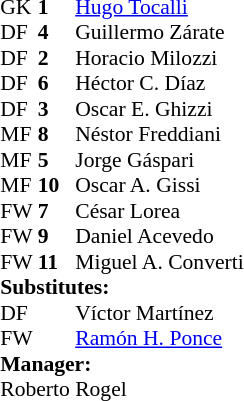<table cellspacing="0" cellpadding="0" style="font-size:90%; margin:0.2em auto;">
<tr>
<th width="25"></th>
<th width="25"></th>
</tr>
<tr>
<td>GK</td>
<td><strong>1</strong></td>
<td> <a href='#'>Hugo Tocalli</a></td>
</tr>
<tr>
<td>DF</td>
<td><strong>4</strong></td>
<td> Guillermo Zárate</td>
</tr>
<tr>
<td>DF</td>
<td><strong>2</strong></td>
<td> Horacio Milozzi</td>
</tr>
<tr>
<td>DF</td>
<td><strong>6</strong></td>
<td> Héctor C. Díaz</td>
</tr>
<tr>
<td>DF</td>
<td><strong>3</strong></td>
<td> Oscar E. Ghizzi</td>
</tr>
<tr>
<td>MF</td>
<td><strong>8</strong></td>
<td> Néstor Freddiani</td>
<td></td>
<td></td>
</tr>
<tr>
<td>MF</td>
<td><strong>5</strong></td>
<td> Jorge Gáspari</td>
</tr>
<tr>
<td>MF</td>
<td><strong>10</strong></td>
<td> Oscar A. Gissi</td>
<td></td>
<td></td>
</tr>
<tr>
<td>FW</td>
<td><strong>7</strong></td>
<td> César Lorea</td>
</tr>
<tr>
<td>FW</td>
<td><strong>9</strong></td>
<td> Daniel Acevedo</td>
</tr>
<tr>
<td>FW</td>
<td><strong>11</strong></td>
<td> Miguel A. Converti</td>
</tr>
<tr>
<td colspan=3><strong>Substitutes:</strong></td>
</tr>
<tr>
<td>DF</td>
<td></td>
<td> Víctor Martínez</td>
<td></td>
<td></td>
</tr>
<tr>
<td>FW</td>
<td></td>
<td> <a href='#'>Ramón H. Ponce</a></td>
<td></td>
<td></td>
</tr>
<tr>
<td colspan=3><strong>Manager:</strong></td>
</tr>
<tr>
<td colspan=4> Roberto Rogel</td>
</tr>
</table>
